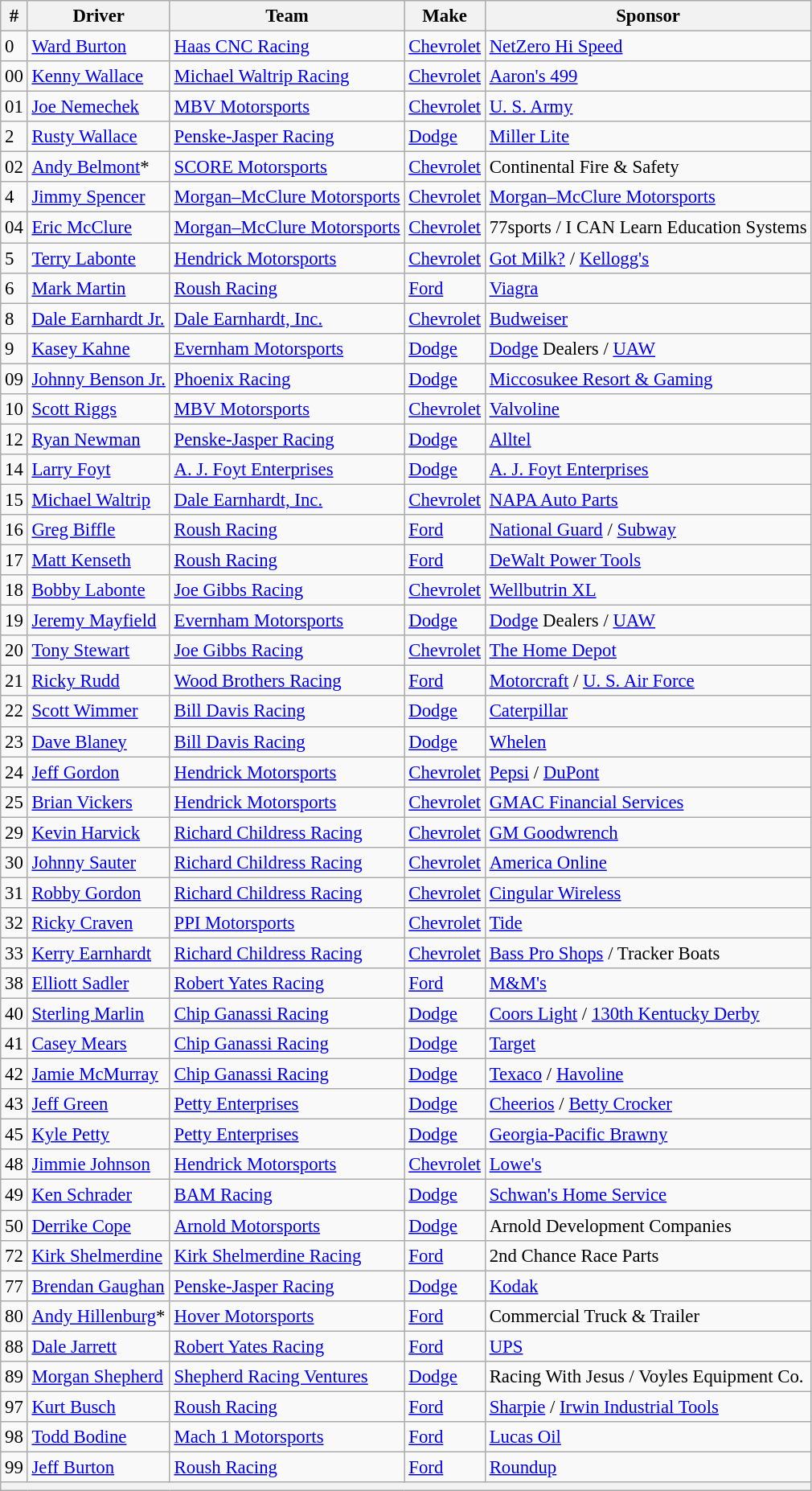<table class="wikitable" style="font-size:95%">
<tr>
<th>#</th>
<th>Driver</th>
<th>Team</th>
<th>Make</th>
<th>Sponsor</th>
</tr>
<tr>
<td>0</td>
<td><a href='#'>Ward Burton</a></td>
<td><a href='#'>Haas CNC Racing</a></td>
<td><a href='#'>Chevrolet</a></td>
<td><a href='#'>NetZero Hi Speed</a></td>
</tr>
<tr>
<td>00</td>
<td><a href='#'>Kenny Wallace</a></td>
<td><a href='#'>Michael Waltrip Racing</a></td>
<td><a href='#'>Chevrolet</a></td>
<td><a href='#'>Aaron's 499</a></td>
</tr>
<tr>
<td>01</td>
<td><a href='#'>Joe Nemechek</a></td>
<td><a href='#'>MBV Motorsports</a></td>
<td><a href='#'>Chevrolet</a></td>
<td><a href='#'>U. S. Army</a></td>
</tr>
<tr>
<td>2</td>
<td><a href='#'>Rusty Wallace</a></td>
<td><a href='#'>Penske-Jasper Racing</a></td>
<td><a href='#'>Dodge</a></td>
<td><a href='#'>Miller Lite</a></td>
</tr>
<tr>
<td>02</td>
<td><a href='#'>Andy Belmont</a>*</td>
<td><a href='#'>SCORE Motorsports</a></td>
<td><a href='#'>Chevrolet</a></td>
<td>Continental Fire & Safety</td>
</tr>
<tr>
<td>4</td>
<td><a href='#'>Jimmy Spencer</a></td>
<td><a href='#'>Morgan–McClure Motorsports</a></td>
<td><a href='#'>Chevrolet</a></td>
<td><a href='#'>Morgan–McClure Motorsports</a></td>
</tr>
<tr>
<td>04</td>
<td><a href='#'>Eric McClure</a></td>
<td><a href='#'>Morgan–McClure Motorsports</a></td>
<td><a href='#'>Chevrolet</a></td>
<td>77sports / I CAN Learn Education Systems</td>
</tr>
<tr>
<td>5</td>
<td><a href='#'>Terry Labonte</a></td>
<td><a href='#'>Hendrick Motorsports</a></td>
<td><a href='#'>Chevrolet</a></td>
<td><a href='#'>Got Milk?</a> / <a href='#'>Kellogg's</a></td>
</tr>
<tr>
<td>6</td>
<td><a href='#'>Mark Martin</a></td>
<td><a href='#'>Roush Racing</a></td>
<td><a href='#'>Ford</a></td>
<td><a href='#'>Viagra</a></td>
</tr>
<tr>
<td>8</td>
<td><a href='#'>Dale Earnhardt Jr.</a></td>
<td><a href='#'>Dale Earnhardt, Inc.</a></td>
<td><a href='#'>Chevrolet</a></td>
<td><a href='#'>Budweiser</a></td>
</tr>
<tr>
<td>9</td>
<td><a href='#'>Kasey Kahne</a></td>
<td><a href='#'>Evernham Motorsports</a></td>
<td><a href='#'>Dodge</a></td>
<td><a href='#'>Dodge</a> Dealers / <a href='#'>UAW</a></td>
</tr>
<tr>
<td>09</td>
<td><a href='#'>Johnny Benson Jr.</a></td>
<td><a href='#'>Phoenix Racing</a></td>
<td><a href='#'>Dodge</a></td>
<td><a href='#'>Miccosukee Resort & Gaming</a></td>
</tr>
<tr>
<td>10</td>
<td><a href='#'>Scott Riggs</a></td>
<td><a href='#'>MBV Motorsports</a></td>
<td><a href='#'>Chevrolet</a></td>
<td><a href='#'>Valvoline</a></td>
</tr>
<tr>
<td>12</td>
<td><a href='#'>Ryan Newman</a></td>
<td><a href='#'>Penske-Jasper Racing</a></td>
<td><a href='#'>Dodge</a></td>
<td><a href='#'>Alltel</a></td>
</tr>
<tr>
<td>14</td>
<td><a href='#'>Larry Foyt</a></td>
<td><a href='#'>A. J. Foyt Enterprises</a></td>
<td><a href='#'>Dodge</a></td>
<td><a href='#'>A. J. Foyt Enterprises</a></td>
</tr>
<tr>
<td>15</td>
<td><a href='#'>Michael Waltrip</a></td>
<td><a href='#'>Dale Earnhardt, Inc.</a></td>
<td><a href='#'>Chevrolet</a></td>
<td><a href='#'>NAPA Auto Parts</a></td>
</tr>
<tr>
<td>16</td>
<td><a href='#'>Greg Biffle</a></td>
<td><a href='#'>Roush Racing</a></td>
<td><a href='#'>Ford</a></td>
<td><a href='#'>National Guard</a> / <a href='#'>Subway</a></td>
</tr>
<tr>
<td>17</td>
<td><a href='#'>Matt Kenseth</a></td>
<td><a href='#'>Roush Racing</a></td>
<td><a href='#'>Ford</a></td>
<td><a href='#'>DeWalt Power Tools</a></td>
</tr>
<tr>
<td>18</td>
<td><a href='#'>Bobby Labonte</a></td>
<td><a href='#'>Joe Gibbs Racing</a></td>
<td><a href='#'>Chevrolet</a></td>
<td><a href='#'>Wellbutrin XL</a></td>
</tr>
<tr>
<td>19</td>
<td><a href='#'>Jeremy Mayfield</a></td>
<td><a href='#'>Evernham Motorsports</a></td>
<td><a href='#'>Dodge</a></td>
<td><a href='#'>Dodge</a> Dealers / <a href='#'>UAW</a></td>
</tr>
<tr>
<td>20</td>
<td><a href='#'>Tony Stewart</a></td>
<td><a href='#'>Joe Gibbs Racing</a></td>
<td><a href='#'>Chevrolet</a></td>
<td><a href='#'>The Home Depot</a></td>
</tr>
<tr>
<td>21</td>
<td><a href='#'>Ricky Rudd</a></td>
<td><a href='#'>Wood Brothers Racing</a></td>
<td><a href='#'>Ford</a></td>
<td><a href='#'>Motorcraft</a> / <a href='#'>U. S. Air Force</a></td>
</tr>
<tr>
<td>22</td>
<td><a href='#'>Scott Wimmer</a></td>
<td><a href='#'>Bill Davis Racing</a></td>
<td><a href='#'>Dodge</a></td>
<td><a href='#'>Caterpillar</a></td>
</tr>
<tr>
<td>23</td>
<td><a href='#'>Dave Blaney</a></td>
<td><a href='#'>Bill Davis Racing</a></td>
<td><a href='#'>Dodge</a></td>
<td><a href='#'>Whelen</a></td>
</tr>
<tr>
<td>24</td>
<td><a href='#'>Jeff Gordon</a></td>
<td><a href='#'>Hendrick Motorsports</a></td>
<td><a href='#'>Chevrolet</a></td>
<td><a href='#'>Pepsi</a> / <a href='#'>DuPont</a></td>
</tr>
<tr>
<td>25</td>
<td><a href='#'>Brian Vickers</a></td>
<td><a href='#'>Hendrick Motorsports</a></td>
<td><a href='#'>Chevrolet</a></td>
<td><a href='#'>GMAC Financial Services</a></td>
</tr>
<tr>
<td>29</td>
<td><a href='#'>Kevin Harvick</a></td>
<td><a href='#'>Richard Childress Racing</a></td>
<td><a href='#'>Chevrolet</a></td>
<td><a href='#'>GM Goodwrench</a></td>
</tr>
<tr>
<td>30</td>
<td><a href='#'>Johnny Sauter</a></td>
<td><a href='#'>Richard Childress Racing</a></td>
<td><a href='#'>Chevrolet</a></td>
<td><a href='#'>America Online</a></td>
</tr>
<tr>
<td>31</td>
<td><a href='#'>Robby Gordon</a></td>
<td><a href='#'>Richard Childress Racing</a></td>
<td><a href='#'>Chevrolet</a></td>
<td><a href='#'>Cingular Wireless</a></td>
</tr>
<tr>
<td>32</td>
<td><a href='#'>Ricky Craven</a></td>
<td><a href='#'>PPI Motorsports</a></td>
<td><a href='#'>Chevrolet</a></td>
<td><a href='#'>Tide</a></td>
</tr>
<tr>
<td>33</td>
<td><a href='#'>Kerry Earnhardt</a></td>
<td><a href='#'>Richard Childress Racing</a></td>
<td><a href='#'>Chevrolet</a></td>
<td><a href='#'>Bass Pro Shops</a> / Tracker Boats</td>
</tr>
<tr>
<td>38</td>
<td><a href='#'>Elliott Sadler</a></td>
<td><a href='#'>Robert Yates Racing</a></td>
<td><a href='#'>Ford</a></td>
<td><a href='#'>M&M's</a></td>
</tr>
<tr>
<td>40</td>
<td><a href='#'>Sterling Marlin</a></td>
<td><a href='#'>Chip Ganassi Racing</a></td>
<td><a href='#'>Dodge</a></td>
<td><a href='#'>Coors Light</a> / <a href='#'>130th Kentucky Derby</a></td>
</tr>
<tr>
<td>41</td>
<td><a href='#'>Casey Mears</a></td>
<td><a href='#'>Chip Ganassi Racing</a></td>
<td><a href='#'>Dodge</a></td>
<td><a href='#'>Target</a></td>
</tr>
<tr>
<td>42</td>
<td><a href='#'>Jamie McMurray</a></td>
<td><a href='#'>Chip Ganassi Racing</a></td>
<td><a href='#'>Dodge</a></td>
<td><a href='#'>Texaco</a> / <a href='#'>Havoline</a></td>
</tr>
<tr>
<td>43</td>
<td><a href='#'>Jeff Green</a></td>
<td><a href='#'>Petty Enterprises</a></td>
<td><a href='#'>Dodge</a></td>
<td><a href='#'>Cheerios</a> / <a href='#'>Betty Crocker</a></td>
</tr>
<tr>
<td>45</td>
<td><a href='#'>Kyle Petty</a></td>
<td><a href='#'>Petty Enterprises</a></td>
<td><a href='#'>Dodge</a></td>
<td><a href='#'>Georgia-Pacific Brawny</a></td>
</tr>
<tr>
<td>48</td>
<td><a href='#'>Jimmie Johnson</a></td>
<td><a href='#'>Hendrick Motorsports</a></td>
<td><a href='#'>Chevrolet</a></td>
<td><a href='#'>Lowe's</a></td>
</tr>
<tr>
<td>49</td>
<td><a href='#'>Ken Schrader</a></td>
<td><a href='#'>BAM Racing</a></td>
<td><a href='#'>Dodge</a></td>
<td><a href='#'>Schwan's Home Service</a></td>
</tr>
<tr>
<td>50</td>
<td><a href='#'>Derrike Cope</a></td>
<td><a href='#'>Arnold Motorsports</a></td>
<td><a href='#'>Dodge</a></td>
<td>Arnold Development Companies</td>
</tr>
<tr>
<td>72</td>
<td><a href='#'>Kirk Shelmerdine</a></td>
<td><a href='#'>Kirk Shelmerdine Racing</a></td>
<td><a href='#'>Ford</a></td>
<td>2nd Chance Race Parts</td>
</tr>
<tr>
<td>77</td>
<td><a href='#'>Brendan Gaughan</a></td>
<td><a href='#'>Penske-Jasper Racing</a></td>
<td><a href='#'>Dodge</a></td>
<td><a href='#'>Kodak</a></td>
</tr>
<tr>
<td>80</td>
<td><a href='#'>Andy Hillenburg</a>*</td>
<td><a href='#'>Hover Motorsports</a></td>
<td><a href='#'>Ford</a></td>
<td>Commercial Truck & Trailer</td>
</tr>
<tr>
<td>88</td>
<td><a href='#'>Dale Jarrett</a></td>
<td><a href='#'>Robert Yates Racing</a></td>
<td><a href='#'>Ford</a></td>
<td><a href='#'>UPS</a></td>
</tr>
<tr>
<td>89</td>
<td><a href='#'>Morgan Shepherd</a></td>
<td><a href='#'>Shepherd Racing Ventures</a></td>
<td><a href='#'>Dodge</a></td>
<td>Racing With Jesus / Voyles Equipment Co.</td>
</tr>
<tr>
<td>97</td>
<td><a href='#'>Kurt Busch</a></td>
<td><a href='#'>Roush Racing</a></td>
<td><a href='#'>Ford</a></td>
<td><a href='#'>Sharpie</a> / <a href='#'>Irwin Industrial Tools</a></td>
</tr>
<tr>
<td>98</td>
<td><a href='#'>Todd Bodine</a></td>
<td><a href='#'>Mach 1 Motorsports</a></td>
<td><a href='#'>Ford</a></td>
<td><a href='#'>Lucas Oil</a></td>
</tr>
<tr>
<td>99</td>
<td><a href='#'>Jeff Burton</a></td>
<td><a href='#'>Roush Racing</a></td>
<td><a href='#'>Ford</a></td>
<td><a href='#'>Roundup</a></td>
</tr>
<tr>
<th colspan="5"></th>
</tr>
</table>
